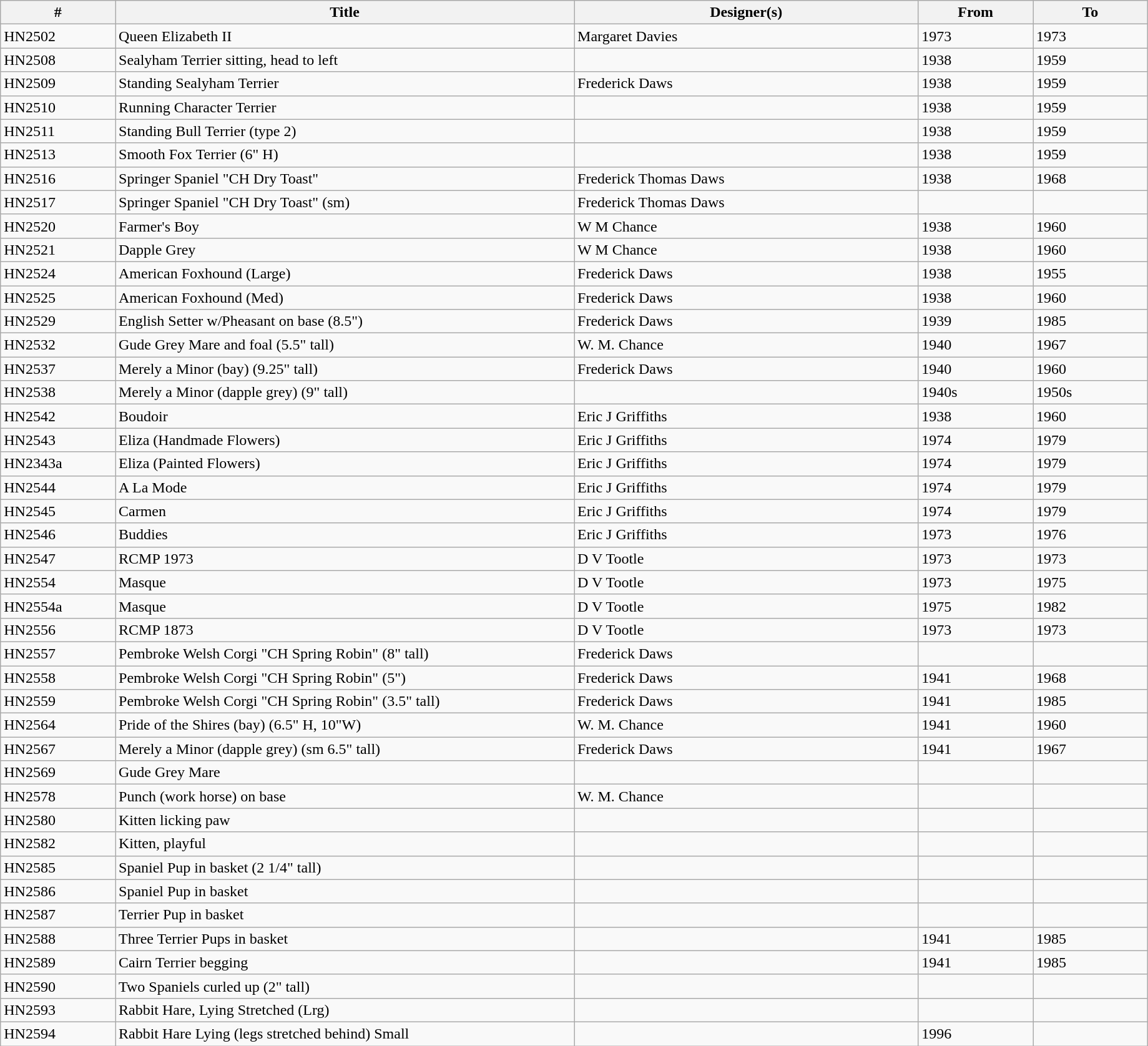<table class="wikitable collapsible" width="97%" border="1" cellpadding="1" cellspacing="0" align="centre">
<tr>
<th width=10%>#</th>
<th width=40%>Title</th>
<th width=30%>Designer(s)</th>
<th width=10%>From</th>
<th width=10%>To</th>
</tr>
<tr>
<td>HN2502</td>
<td>Queen Elizabeth II</td>
<td>Margaret Davies</td>
<td>1973</td>
<td>1973</td>
</tr>
<tr>
<td>HN2508</td>
<td>Sealyham Terrier sitting, head to left</td>
<td></td>
<td>1938</td>
<td>1959</td>
</tr>
<tr>
<td>HN2509</td>
<td>Standing Sealyham Terrier</td>
<td>Frederick Daws</td>
<td>1938</td>
<td>1959</td>
</tr>
<tr>
<td>HN2510</td>
<td>Running Character Terrier</td>
<td></td>
<td>1938</td>
<td>1959</td>
</tr>
<tr>
<td>HN2511</td>
<td>Standing Bull Terrier (type 2)</td>
<td></td>
<td>1938</td>
<td>1959</td>
</tr>
<tr>
<td>HN2513</td>
<td>Smooth Fox Terrier (6" H)</td>
<td></td>
<td>1938</td>
<td>1959</td>
</tr>
<tr>
<td>HN2516</td>
<td>Springer Spaniel "CH Dry Toast"</td>
<td>Frederick Thomas Daws</td>
<td>1938</td>
<td>1968</td>
</tr>
<tr>
<td>HN2517</td>
<td>Springer Spaniel "CH Dry Toast" (sm)</td>
<td>Frederick Thomas Daws</td>
<td></td>
<td></td>
</tr>
<tr>
<td>HN2520</td>
<td>Farmer's Boy</td>
<td>W M Chance</td>
<td>1938</td>
<td>1960</td>
</tr>
<tr>
<td>HN2521</td>
<td>Dapple Grey</td>
<td>W M Chance</td>
<td>1938</td>
<td>1960</td>
</tr>
<tr>
<td>HN2524</td>
<td>American Foxhound (Large)</td>
<td>Frederick Daws</td>
<td>1938</td>
<td>1955</td>
</tr>
<tr>
<td>HN2525</td>
<td>American Foxhound (Med)</td>
<td>Frederick Daws</td>
<td>1938</td>
<td>1960</td>
</tr>
<tr>
<td>HN2529</td>
<td>English Setter w/Pheasant on base (8.5")</td>
<td>Frederick Daws</td>
<td>1939</td>
<td>1985</td>
</tr>
<tr>
<td>HN2532</td>
<td>Gude Grey Mare and foal (5.5" tall)</td>
<td>W. M. Chance</td>
<td>1940</td>
<td>1967</td>
</tr>
<tr>
<td>HN2537</td>
<td>Merely a Minor (bay) (9.25" tall)</td>
<td>Frederick Daws</td>
<td>1940</td>
<td>1960</td>
</tr>
<tr>
<td>HN2538</td>
<td>Merely a Minor (dapple grey) (9" tall)</td>
<td></td>
<td>1940s</td>
<td>1950s</td>
</tr>
<tr>
<td>HN2542</td>
<td>Boudoir</td>
<td>Eric J Griffiths</td>
<td>1938</td>
<td>1960</td>
</tr>
<tr>
<td>HN2543</td>
<td>Eliza (Handmade Flowers)</td>
<td>Eric J Griffiths</td>
<td>1974</td>
<td>1979</td>
</tr>
<tr>
<td>HN2343a</td>
<td>Eliza (Painted Flowers)</td>
<td>Eric J Griffiths</td>
<td>1974</td>
<td>1979</td>
</tr>
<tr>
<td>HN2544</td>
<td>A La Mode</td>
<td>Eric J Griffiths</td>
<td>1974</td>
<td>1979</td>
</tr>
<tr>
<td>HN2545</td>
<td>Carmen</td>
<td>Eric J Griffiths</td>
<td>1974</td>
<td>1979</td>
</tr>
<tr>
<td>HN2546</td>
<td>Buddies</td>
<td>Eric J Griffiths</td>
<td>1973</td>
<td>1976</td>
</tr>
<tr>
<td>HN2547</td>
<td>RCMP 1973</td>
<td>D V Tootle</td>
<td>1973</td>
<td>1973</td>
</tr>
<tr>
<td>HN2554</td>
<td>Masque</td>
<td>D V Tootle</td>
<td>1973</td>
<td>1975</td>
</tr>
<tr>
<td>HN2554a</td>
<td>Masque</td>
<td>D V Tootle</td>
<td>1975</td>
<td>1982</td>
</tr>
<tr>
<td>HN2556</td>
<td>RCMP 1873</td>
<td>D V Tootle</td>
<td>1973</td>
<td>1973</td>
</tr>
<tr>
<td>HN2557</td>
<td>Pembroke Welsh Corgi "CH Spring Robin" (8" tall)</td>
<td>Frederick Daws</td>
<td></td>
<td></td>
</tr>
<tr>
<td>HN2558</td>
<td>Pembroke Welsh Corgi "CH Spring Robin" (5")</td>
<td>Frederick Daws</td>
<td>1941</td>
<td>1968</td>
</tr>
<tr>
<td>HN2559</td>
<td>Pembroke Welsh Corgi "CH Spring Robin" (3.5" tall)</td>
<td>Frederick Daws</td>
<td>1941</td>
<td>1985</td>
</tr>
<tr>
<td>HN2564</td>
<td>Pride of the Shires (bay) (6.5" H, 10"W)</td>
<td>W. M. Chance</td>
<td>1941</td>
<td>1960</td>
</tr>
<tr>
<td>HN2567</td>
<td>Merely a Minor (dapple grey) (sm 6.5" tall)</td>
<td>Frederick Daws</td>
<td>1941</td>
<td>1967</td>
</tr>
<tr>
<td>HN2569</td>
<td>Gude Grey Mare</td>
<td></td>
<td></td>
<td></td>
</tr>
<tr>
<td>HN2578</td>
<td>Punch (work horse) on base</td>
<td>W. M. Chance</td>
<td></td>
<td></td>
</tr>
<tr>
<td>HN2580</td>
<td>Kitten licking paw</td>
<td></td>
<td></td>
<td></td>
</tr>
<tr>
<td>HN2582</td>
<td>Kitten, playful</td>
<td></td>
<td></td>
<td></td>
</tr>
<tr>
<td>HN2585</td>
<td>Spaniel Pup in basket (2 1/4" tall)</td>
<td></td>
<td></td>
<td></td>
</tr>
<tr>
<td>HN2586</td>
<td>Spaniel Pup in basket</td>
<td></td>
<td></td>
<td></td>
</tr>
<tr>
<td>HN2587</td>
<td>Terrier Pup in basket</td>
<td></td>
<td></td>
<td></td>
</tr>
<tr>
<td>HN2588</td>
<td>Three Terrier Pups in basket</td>
<td></td>
<td>1941</td>
<td>1985</td>
</tr>
<tr>
<td>HN2589</td>
<td>Cairn Terrier begging</td>
<td></td>
<td>1941</td>
<td>1985</td>
</tr>
<tr>
<td>HN2590</td>
<td>Two Spaniels curled up (2" tall)</td>
<td></td>
<td></td>
<td></td>
</tr>
<tr>
<td>HN2593</td>
<td>Rabbit Hare, Lying Stretched (Lrg)</td>
<td></td>
<td></td>
<td></td>
</tr>
<tr>
<td>HN2594</td>
<td>Rabbit Hare Lying (legs stretched behind) Small</td>
<td></td>
<td>1996</td>
<td></td>
</tr>
</table>
